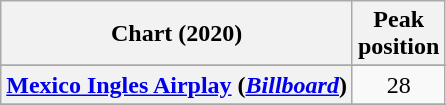<table class="wikitable sortable plainrowheaders" style="text-align:center">
<tr>
<th scope="col">Chart (2020)</th>
<th scope="col">Peak<br>position</th>
</tr>
<tr>
</tr>
<tr>
<th scope="row"><a href='#'>Mexico Ingles Airplay</a> (<em><a href='#'>Billboard</a></em>)</th>
<td>28</td>
</tr>
<tr>
</tr>
<tr>
</tr>
</table>
